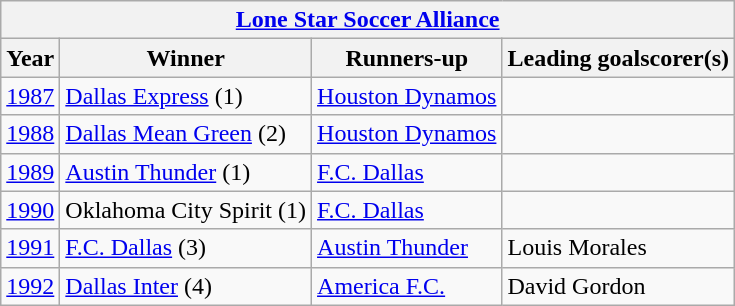<table class="wikitable" style="text-align: left;">
<tr>
<th colspan="8"><a href='#'>Lone Star Soccer Alliance</a></th>
</tr>
<tr>
<th>Year</th>
<th>Winner </th>
<th>Runners-up</th>
<th>Leading goalscorer(s)</th>
</tr>
<tr>
<td><a href='#'>1987</a></td>
<td><a href='#'>Dallas Express</a> (1)</td>
<td><a href='#'>Houston Dynamos</a></td>
<td></td>
</tr>
<tr style="text-align: left;">
<td><a href='#'>1988</a></td>
<td><a href='#'>Dallas Mean Green</a> (2)</td>
<td><a href='#'>Houston Dynamos</a></td>
<td></td>
</tr>
<tr style="text-align: left;">
<td><a href='#'>1989</a></td>
<td><a href='#'>Austin Thunder</a> (1)</td>
<td><a href='#'>F.C. Dallas</a></td>
<td></td>
</tr>
<tr style="text-align: left;">
<td><a href='#'>1990</a></td>
<td>Oklahoma City Spirit (1)</td>
<td><a href='#'>F.C. Dallas</a></td>
<td></td>
</tr>
<tr style="text-align: left;">
<td><a href='#'>1991</a></td>
<td><a href='#'>F.C. Dallas</a> (3)</td>
<td><a href='#'>Austin Thunder</a></td>
<td>Louis Morales</td>
</tr>
<tr style="text-align: left;">
<td><a href='#'>1992</a></td>
<td><a href='#'>Dallas Inter</a> (4)</td>
<td><a href='#'>America F.C.</a></td>
<td>David Gordon</td>
</tr>
</table>
